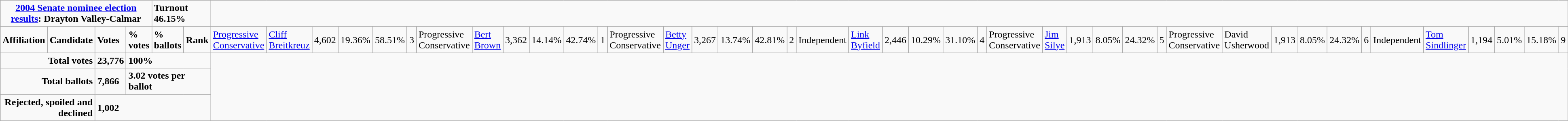<table class="wikitable">
<tr>
<td colspan="5" align=center><strong><a href='#'>2004 Senate nominee election results</a>: Drayton Valley-Calmar</strong></td>
<td colspan="2"><span><strong>Turnout 46.15%</strong></span></td>
</tr>
<tr>
<td colspan="2"><strong>Affiliation</strong></td>
<td><strong>Candidate</strong></td>
<td><strong>Votes</strong></td>
<td><strong>% votes</strong></td>
<td><strong>% ballots</strong></td>
<td><strong>Rank</strong><br></td>
<td><a href='#'>Progressive Conservative</a></td>
<td><a href='#'>Cliff Breitkreuz</a></td>
<td>4,602</td>
<td>19.36%</td>
<td>58.51%</td>
<td>3<br></td>
<td>Progressive Conservative</td>
<td><a href='#'>Bert Brown</a></td>
<td>3,362</td>
<td>14.14%</td>
<td>42.74%</td>
<td>1<br></td>
<td>Progressive Conservative</td>
<td><a href='#'>Betty Unger</a></td>
<td>3,267</td>
<td>13.74%</td>
<td>42.81%</td>
<td>2<br></td>
<td>Independent</td>
<td><a href='#'>Link Byfield</a></td>
<td>2,446</td>
<td>10.29%</td>
<td>31.10%</td>
<td>4<br></td>
<td>Progressive Conservative</td>
<td><a href='#'>Jim Silye</a></td>
<td>1,913</td>
<td>8.05%</td>
<td>24.32%</td>
<td>5<br></td>
<td>Progressive Conservative</td>
<td>David Usherwood</td>
<td>1,913</td>
<td>8.05%</td>
<td>24.32%</td>
<td>6<br>


</td>
<td>Independent</td>
<td><a href='#'>Tom Sindlinger</a></td>
<td>1,194</td>
<td>5.01%</td>
<td>15.18%</td>
<td>9</td>
</tr>
<tr>
<td colspan="3" align="right"><strong>Total votes</strong></td>
<td><strong>23,776</strong></td>
<td colspan="3"><strong>100%</strong></td>
</tr>
<tr>
<td colspan="3" align="right"><strong>Total ballots</strong></td>
<td><strong>7,866</strong></td>
<td colspan="3"><strong>3.02 votes per ballot</strong></td>
</tr>
<tr>
<td colspan="3" align="right"><strong>Rejected, spoiled and declined</strong></td>
<td colspan="4"><strong>1,002</strong></td>
</tr>
</table>
